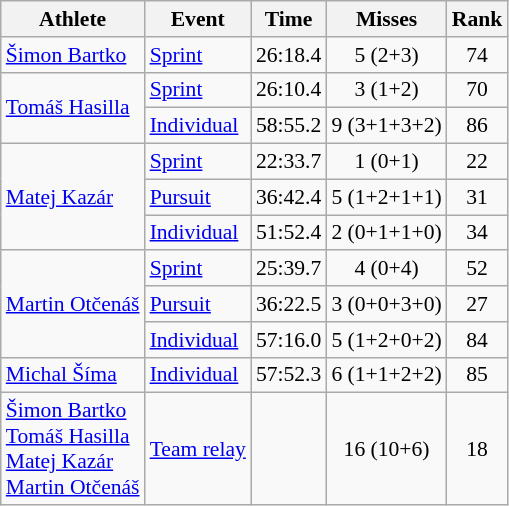<table class="wikitable" style="font-size:90%">
<tr>
<th>Athlete</th>
<th>Event</th>
<th>Time</th>
<th>Misses</th>
<th>Rank</th>
</tr>
<tr align=center>
<td align=left><a href='#'>Šimon Bartko</a></td>
<td align=left><a href='#'>Sprint</a></td>
<td>26:18.4</td>
<td>5 (2+3)</td>
<td>74</td>
</tr>
<tr align=center>
<td align=left rowspan=2><a href='#'>Tomáš Hasilla</a></td>
<td align=left><a href='#'>Sprint</a></td>
<td>26:10.4</td>
<td>3 (1+2)</td>
<td>70</td>
</tr>
<tr align=center>
<td align=left><a href='#'>Individual</a></td>
<td>58:55.2</td>
<td>9 (3+1+3+2)</td>
<td>86</td>
</tr>
<tr align=center>
<td align=left rowspan=3><a href='#'>Matej Kazár</a></td>
<td align=left><a href='#'>Sprint</a></td>
<td>22:33.7</td>
<td>1 (0+1)</td>
<td>22</td>
</tr>
<tr align=center>
<td align=left><a href='#'>Pursuit</a></td>
<td>36:42.4</td>
<td>5 (1+2+1+1)</td>
<td>31</td>
</tr>
<tr align=center>
<td align=left><a href='#'>Individual</a></td>
<td>51:52.4</td>
<td>2 (0+1+1+0)</td>
<td>34</td>
</tr>
<tr align=center>
<td align=left rowspan=3><a href='#'>Martin Otčenáš</a></td>
<td align=left><a href='#'>Sprint</a></td>
<td>25:39.7</td>
<td>4 (0+4)</td>
<td>52</td>
</tr>
<tr align=center>
<td align=left><a href='#'>Pursuit</a></td>
<td>36:22.5</td>
<td>3 (0+0+3+0)</td>
<td>27</td>
</tr>
<tr align=center>
<td align=left><a href='#'>Individual</a></td>
<td>57:16.0</td>
<td>5 (1+2+0+2)</td>
<td>84</td>
</tr>
<tr align=center>
<td align=left><a href='#'>Michal Šíma</a></td>
<td align=left><a href='#'>Individual</a></td>
<td>57:52.3</td>
<td>6 (1+1+2+2)</td>
<td>85</td>
</tr>
<tr align=center>
<td align=left><a href='#'>Šimon Bartko</a><br><a href='#'>Tomáš Hasilla</a><br><a href='#'>Matej Kazár</a><br><a href='#'>Martin Otčenáš</a></td>
<td align=left><a href='#'>Team relay</a></td>
<td></td>
<td>16 (10+6)</td>
<td>18</td>
</tr>
</table>
